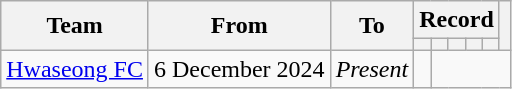<table class="wikitable" style="text-align:center">
<tr>
<th rowspan="2">Team</th>
<th rowspan="2">From</th>
<th rowspan="2">To</th>
<th colspan="5">Record</th>
<th rowspan="2"></th>
</tr>
<tr>
<th></th>
<th></th>
<th></th>
<th></th>
<th></th>
</tr>
<tr>
<td><a href='#'>Hwaseong FC</a></td>
<td align="left">6 December 2024</td>
<td align="left"><em>Present</em><br></td>
<td></td>
</tr>
</table>
